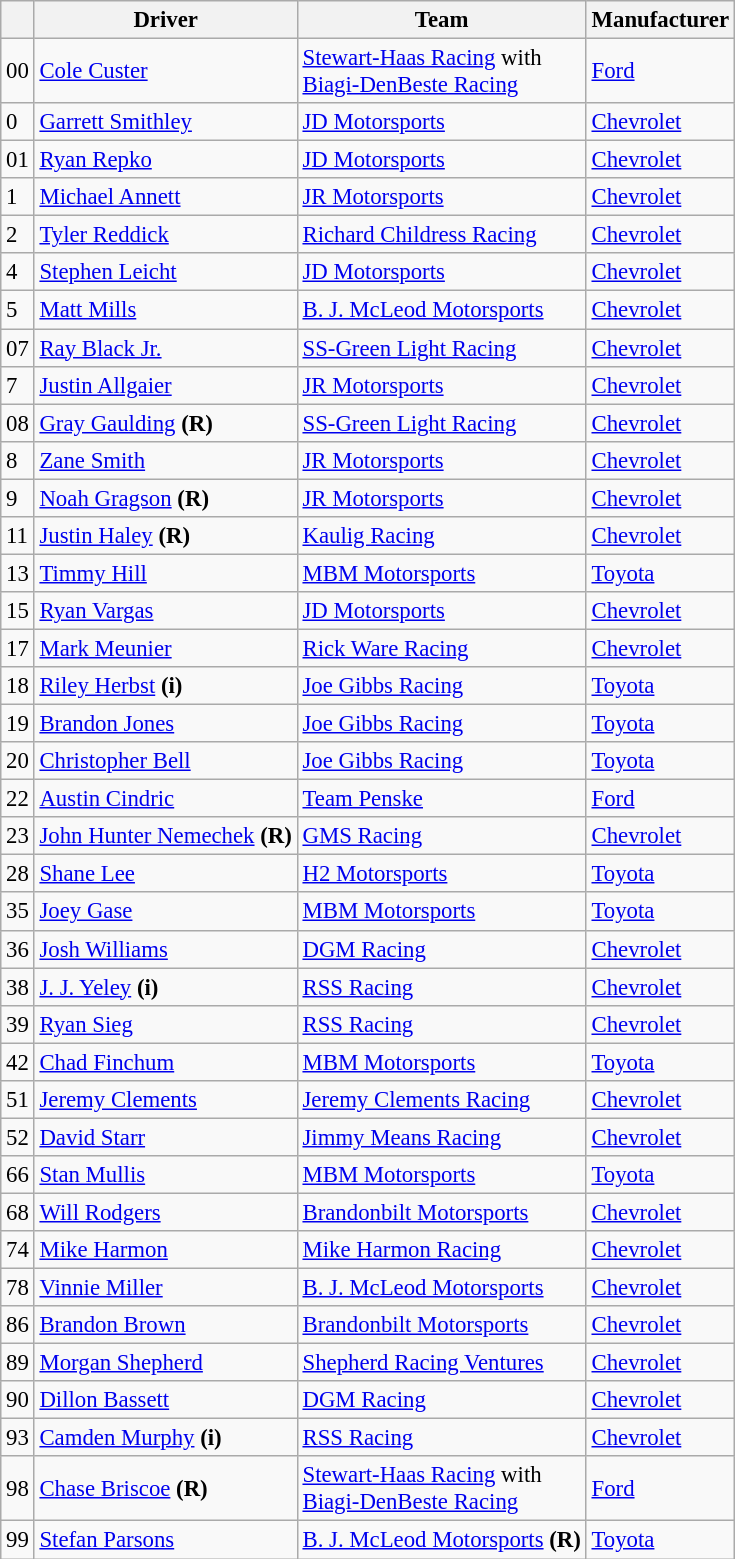<table class="wikitable" style="font-size:95%">
<tr>
<th></th>
<th>Driver</th>
<th>Team</th>
<th>Manufacturer</th>
</tr>
<tr>
<td>00</td>
<td><a href='#'>Cole Custer</a></td>
<td><a href='#'>Stewart-Haas Racing</a> with <br> <a href='#'>Biagi-DenBeste Racing</a></td>
<td><a href='#'>Ford</a></td>
</tr>
<tr>
<td>0</td>
<td><a href='#'>Garrett Smithley</a></td>
<td><a href='#'>JD Motorsports</a></td>
<td><a href='#'>Chevrolet</a></td>
</tr>
<tr>
<td>01</td>
<td><a href='#'>Ryan Repko</a></td>
<td><a href='#'>JD Motorsports</a></td>
<td><a href='#'>Chevrolet</a></td>
</tr>
<tr>
<td>1</td>
<td><a href='#'>Michael Annett</a></td>
<td><a href='#'>JR Motorsports</a></td>
<td><a href='#'>Chevrolet</a></td>
</tr>
<tr>
<td>2</td>
<td><a href='#'>Tyler Reddick</a></td>
<td><a href='#'>Richard Childress Racing</a></td>
<td><a href='#'>Chevrolet</a></td>
</tr>
<tr>
<td>4</td>
<td><a href='#'>Stephen Leicht</a></td>
<td><a href='#'>JD Motorsports</a></td>
<td><a href='#'>Chevrolet</a></td>
</tr>
<tr>
<td>5</td>
<td><a href='#'>Matt Mills</a></td>
<td><a href='#'>B. J. McLeod Motorsports</a></td>
<td><a href='#'>Chevrolet</a></td>
</tr>
<tr>
<td>07</td>
<td><a href='#'>Ray Black Jr.</a></td>
<td><a href='#'>SS-Green Light Racing</a></td>
<td><a href='#'>Chevrolet</a></td>
</tr>
<tr>
<td>7</td>
<td><a href='#'>Justin Allgaier</a></td>
<td><a href='#'>JR Motorsports</a></td>
<td><a href='#'>Chevrolet</a></td>
</tr>
<tr>
<td>08</td>
<td><a href='#'>Gray Gaulding</a> <strong>(R)</strong></td>
<td><a href='#'>SS-Green Light Racing</a></td>
<td><a href='#'>Chevrolet</a></td>
</tr>
<tr>
<td>8</td>
<td><a href='#'>Zane Smith</a></td>
<td><a href='#'>JR Motorsports</a></td>
<td><a href='#'>Chevrolet</a></td>
</tr>
<tr>
<td>9</td>
<td><a href='#'>Noah Gragson</a> <strong>(R)</strong></td>
<td><a href='#'>JR Motorsports</a></td>
<td><a href='#'>Chevrolet</a></td>
</tr>
<tr>
<td>11</td>
<td><a href='#'>Justin Haley</a> <strong>(R)</strong></td>
<td><a href='#'>Kaulig Racing</a></td>
<td><a href='#'>Chevrolet</a></td>
</tr>
<tr>
<td>13</td>
<td><a href='#'>Timmy Hill</a></td>
<td><a href='#'>MBM Motorsports</a></td>
<td><a href='#'>Toyota</a></td>
</tr>
<tr>
<td>15</td>
<td><a href='#'>Ryan Vargas</a></td>
<td><a href='#'>JD Motorsports</a></td>
<td><a href='#'>Chevrolet</a></td>
</tr>
<tr>
<td>17</td>
<td><a href='#'>Mark Meunier</a></td>
<td><a href='#'>Rick Ware Racing</a></td>
<td><a href='#'>Chevrolet</a></td>
</tr>
<tr>
<td>18</td>
<td><a href='#'>Riley Herbst</a> <strong>(i)</strong></td>
<td><a href='#'>Joe Gibbs Racing</a></td>
<td><a href='#'>Toyota</a></td>
</tr>
<tr>
<td>19</td>
<td><a href='#'>Brandon Jones</a></td>
<td><a href='#'>Joe Gibbs Racing</a></td>
<td><a href='#'>Toyota</a></td>
</tr>
<tr>
<td>20</td>
<td><a href='#'>Christopher Bell</a></td>
<td><a href='#'>Joe Gibbs Racing</a></td>
<td><a href='#'>Toyota</a></td>
</tr>
<tr>
<td>22</td>
<td><a href='#'>Austin Cindric</a></td>
<td><a href='#'>Team Penske</a></td>
<td><a href='#'>Ford</a></td>
</tr>
<tr>
<td>23</td>
<td><a href='#'>John Hunter Nemechek</a> <strong>(R)</strong></td>
<td><a href='#'>GMS Racing</a></td>
<td><a href='#'>Chevrolet</a></td>
</tr>
<tr>
<td>28</td>
<td><a href='#'>Shane Lee</a></td>
<td><a href='#'>H2 Motorsports</a></td>
<td><a href='#'>Toyota</a></td>
</tr>
<tr>
<td>35</td>
<td><a href='#'>Joey Gase</a></td>
<td><a href='#'>MBM Motorsports</a></td>
<td><a href='#'>Toyota</a></td>
</tr>
<tr>
<td>36</td>
<td><a href='#'>Josh Williams</a></td>
<td><a href='#'>DGM Racing</a></td>
<td><a href='#'>Chevrolet</a></td>
</tr>
<tr>
<td>38</td>
<td><a href='#'>J. J. Yeley</a> <strong>(i)</strong></td>
<td><a href='#'>RSS Racing</a></td>
<td><a href='#'>Chevrolet</a></td>
</tr>
<tr>
<td>39</td>
<td><a href='#'>Ryan Sieg</a></td>
<td><a href='#'>RSS Racing</a></td>
<td><a href='#'>Chevrolet</a></td>
</tr>
<tr>
<td>42</td>
<td><a href='#'>Chad Finchum</a></td>
<td><a href='#'>MBM Motorsports</a></td>
<td><a href='#'>Toyota</a></td>
</tr>
<tr>
<td>51</td>
<td><a href='#'>Jeremy Clements</a></td>
<td><a href='#'>Jeremy Clements Racing</a></td>
<td><a href='#'>Chevrolet</a></td>
</tr>
<tr>
<td>52</td>
<td><a href='#'>David Starr</a></td>
<td><a href='#'>Jimmy Means Racing</a></td>
<td><a href='#'>Chevrolet</a></td>
</tr>
<tr>
<td>66</td>
<td><a href='#'>Stan Mullis</a></td>
<td><a href='#'>MBM Motorsports</a></td>
<td><a href='#'>Toyota</a></td>
</tr>
<tr>
<td>68</td>
<td><a href='#'>Will Rodgers</a></td>
<td><a href='#'>Brandonbilt Motorsports</a></td>
<td><a href='#'>Chevrolet</a></td>
</tr>
<tr>
<td>74</td>
<td><a href='#'>Mike Harmon</a></td>
<td><a href='#'>Mike Harmon Racing</a></td>
<td><a href='#'>Chevrolet</a></td>
</tr>
<tr>
<td>78</td>
<td><a href='#'>Vinnie Miller</a></td>
<td><a href='#'>B. J. McLeod Motorsports</a></td>
<td><a href='#'>Chevrolet</a></td>
</tr>
<tr>
<td>86</td>
<td><a href='#'>Brandon Brown</a></td>
<td><a href='#'>Brandonbilt Motorsports</a></td>
<td><a href='#'>Chevrolet</a></td>
</tr>
<tr>
<td>89</td>
<td><a href='#'>Morgan Shepherd</a></td>
<td><a href='#'>Shepherd Racing Ventures</a></td>
<td><a href='#'>Chevrolet</a></td>
</tr>
<tr>
<td>90</td>
<td><a href='#'>Dillon Bassett</a></td>
<td><a href='#'>DGM Racing</a></td>
<td><a href='#'>Chevrolet</a></td>
</tr>
<tr>
<td>93</td>
<td><a href='#'>Camden Murphy</a> <strong>(i)</strong></td>
<td><a href='#'>RSS Racing</a></td>
<td><a href='#'>Chevrolet</a></td>
</tr>
<tr>
<td>98</td>
<td><a href='#'>Chase Briscoe</a> <strong>(R)</strong></td>
<td><a href='#'>Stewart-Haas Racing</a> with <br> <a href='#'>Biagi-DenBeste Racing</a></td>
<td><a href='#'>Ford</a></td>
</tr>
<tr>
<td>99</td>
<td><a href='#'>Stefan Parsons</a></td>
<td><a href='#'>B. J. McLeod Motorsports</a> <strong>(R)</strong></td>
<td><a href='#'>Toyota</a></td>
</tr>
</table>
